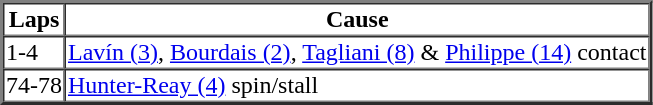<table border=2 cellspacing=0>
<tr>
<th>Laps</th>
<th>Cause</th>
</tr>
<tr>
<td>1-4</td>
<td><a href='#'>Lavín (3)</a>, <a href='#'>Bourdais (2)</a>, <a href='#'>Tagliani (8)</a> & <a href='#'>Philippe (14)</a> contact</td>
</tr>
<tr>
<td>74-78</td>
<td><a href='#'>Hunter-Reay (4)</a> spin/stall</td>
</tr>
</table>
